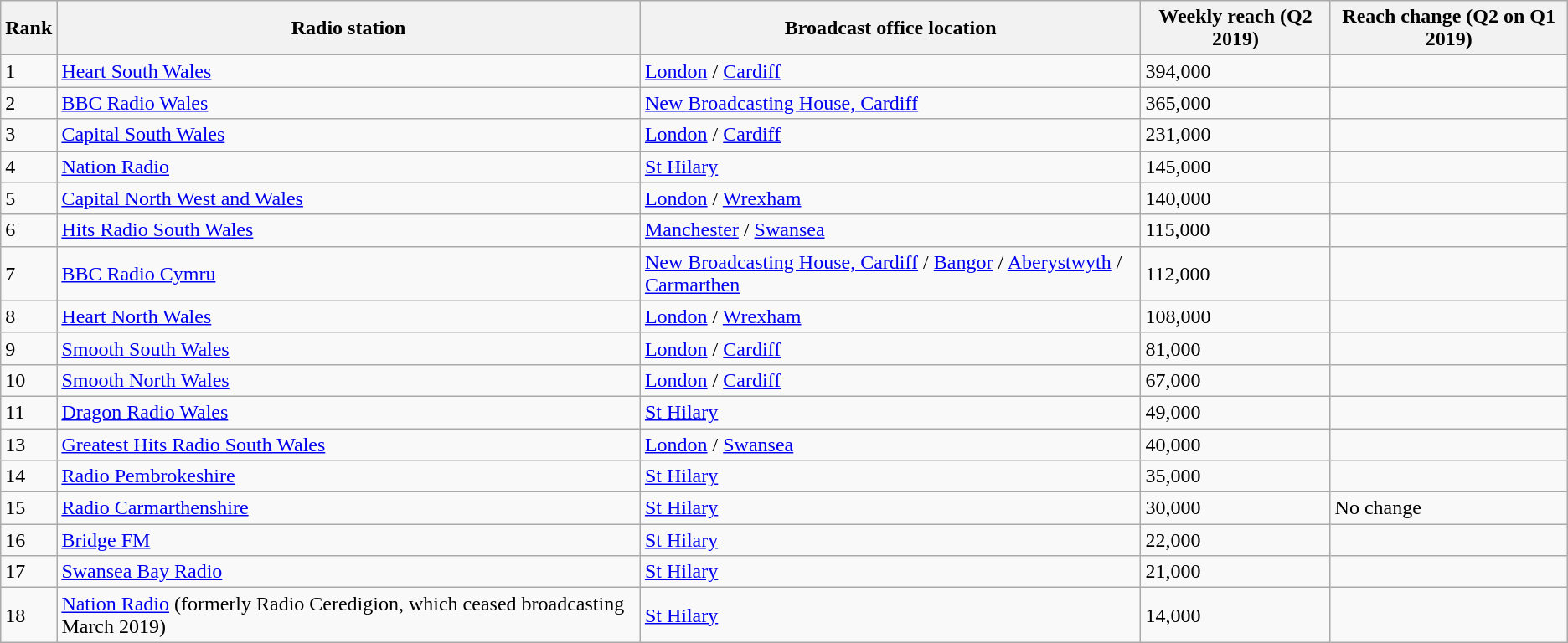<table class="wikitable sortable">
<tr>
<th>Rank</th>
<th>Radio station</th>
<th>Broadcast office location</th>
<th>Weekly reach (Q2 2019)</th>
<th>Reach change (Q2 on Q1 2019)</th>
</tr>
<tr>
<td>1</td>
<td><a href='#'>Heart South Wales</a></td>
<td><a href='#'>London</a> / <a href='#'>Cardiff</a></td>
<td>394,000</td>
<td></td>
</tr>
<tr>
<td>2</td>
<td><a href='#'>BBC Radio Wales</a></td>
<td><a href='#'>New Broadcasting House, Cardiff</a></td>
<td>365,000</td>
<td></td>
</tr>
<tr>
<td>3</td>
<td><a href='#'>Capital South Wales</a></td>
<td><a href='#'>London</a> / <a href='#'>Cardiff</a></td>
<td>231,000</td>
<td></td>
</tr>
<tr>
<td>4</td>
<td><a href='#'>Nation Radio</a></td>
<td><a href='#'>St Hilary</a></td>
<td>145,000</td>
<td></td>
</tr>
<tr>
<td>5</td>
<td><a href='#'>Capital North West and Wales</a></td>
<td><a href='#'>London</a> / <a href='#'>Wrexham</a></td>
<td>140,000</td>
<td></td>
</tr>
<tr>
<td>6</td>
<td><a href='#'>Hits Radio South Wales</a></td>
<td><a href='#'>Manchester</a> / <a href='#'>Swansea</a></td>
<td>115,000</td>
<td></td>
</tr>
<tr>
<td>7</td>
<td><a href='#'>BBC Radio Cymru</a></td>
<td><a href='#'>New Broadcasting House, Cardiff</a> / <a href='#'>Bangor</a> / <a href='#'>Aberystwyth</a> / <a href='#'>Carmarthen</a></td>
<td>112,000</td>
<td></td>
</tr>
<tr>
<td>8</td>
<td><a href='#'>Heart North Wales</a></td>
<td><a href='#'>London</a> / <a href='#'>Wrexham</a></td>
<td>108,000</td>
<td></td>
</tr>
<tr>
<td>9</td>
<td><a href='#'>Smooth South Wales</a></td>
<td><a href='#'>London</a> / <a href='#'>Cardiff</a></td>
<td>81,000</td>
<td></td>
</tr>
<tr>
<td>10</td>
<td><a href='#'>Smooth North Wales</a></td>
<td><a href='#'>London</a> / <a href='#'>Cardiff</a></td>
<td>67,000</td>
<td></td>
</tr>
<tr>
<td>11</td>
<td><a href='#'>Dragon Radio Wales</a></td>
<td><a href='#'>St Hilary</a></td>
<td>49,000</td>
<td></td>
</tr>
<tr>
<td>13</td>
<td><a href='#'>Greatest Hits Radio South Wales</a></td>
<td><a href='#'>London</a> / <a href='#'>Swansea</a></td>
<td>40,000</td>
<td></td>
</tr>
<tr>
<td>14</td>
<td><a href='#'>Radio Pembrokeshire</a></td>
<td><a href='#'>St Hilary</a></td>
<td>35,000</td>
<td></td>
</tr>
<tr>
<td>15</td>
<td><a href='#'>Radio Carmarthenshire</a></td>
<td><a href='#'>St Hilary</a></td>
<td>30,000</td>
<td>No change</td>
</tr>
<tr>
<td>16</td>
<td><a href='#'>Bridge FM</a></td>
<td><a href='#'>St Hilary</a></td>
<td>22,000</td>
<td></td>
</tr>
<tr>
<td>17</td>
<td><a href='#'>Swansea Bay Radio</a></td>
<td><a href='#'>St Hilary</a></td>
<td>21,000 </td>
<td></td>
</tr>
<tr>
<td>18</td>
<td><a href='#'>Nation Radio</a> (formerly Radio Ceredigion, which ceased broadcasting March 2019)</td>
<td><a href='#'>St Hilary</a></td>
<td>14,000</td>
<td></td>
</tr>
</table>
